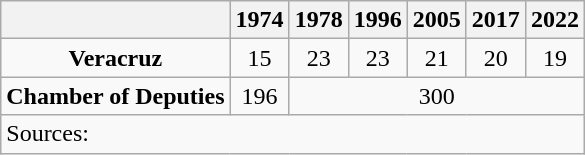<table class="wikitable" style="text-align: center">
<tr>
<th></th>
<th>1974</th>
<th>1978</th>
<th>1996</th>
<th>2005</th>
<th>2017</th>
<th>2022</th>
</tr>
<tr>
<td><strong>Veracruz</strong></td>
<td>15</td>
<td>23</td>
<td>23</td>
<td>21</td>
<td>20</td>
<td>19</td>
</tr>
<tr>
<td><strong>Chamber of Deputies</strong></td>
<td>196</td>
<td colspan=5>300</td>
</tr>
<tr>
<td colspan=7 style="text-align: left">Sources: </td>
</tr>
</table>
